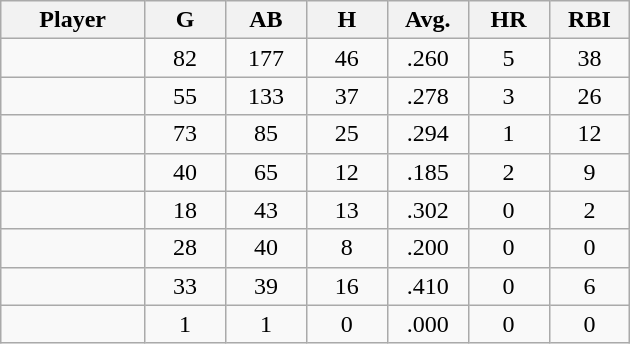<table class="wikitable sortable">
<tr>
<th bgcolor="#DDDDFF" width="16%">Player</th>
<th bgcolor="#DDDDFF" width="9%">G</th>
<th bgcolor="#DDDDFF" width="9%">AB</th>
<th bgcolor="#DDDDFF" width="9%">H</th>
<th bgcolor="#DDDDFF" width="9%">Avg.</th>
<th bgcolor="#DDDDFF" width="9%">HR</th>
<th bgcolor="#DDDDFF" width="9%">RBI</th>
</tr>
<tr align="center">
<td></td>
<td>82</td>
<td>177</td>
<td>46</td>
<td>.260</td>
<td>5</td>
<td>38</td>
</tr>
<tr align="center">
<td></td>
<td>55</td>
<td>133</td>
<td>37</td>
<td>.278</td>
<td>3</td>
<td>26</td>
</tr>
<tr align="center">
<td></td>
<td>73</td>
<td>85</td>
<td>25</td>
<td>.294</td>
<td>1</td>
<td>12</td>
</tr>
<tr align="center">
<td></td>
<td>40</td>
<td>65</td>
<td>12</td>
<td>.185</td>
<td>2</td>
<td>9</td>
</tr>
<tr align="center">
<td></td>
<td>18</td>
<td>43</td>
<td>13</td>
<td>.302</td>
<td>0</td>
<td>2</td>
</tr>
<tr align="center">
<td></td>
<td>28</td>
<td>40</td>
<td>8</td>
<td>.200</td>
<td>0</td>
<td>0</td>
</tr>
<tr align="center">
<td></td>
<td>33</td>
<td>39</td>
<td>16</td>
<td>.410</td>
<td>0</td>
<td>6</td>
</tr>
<tr align=center>
<td></td>
<td>1</td>
<td>1</td>
<td>0</td>
<td>.000</td>
<td>0</td>
<td>0</td>
</tr>
</table>
